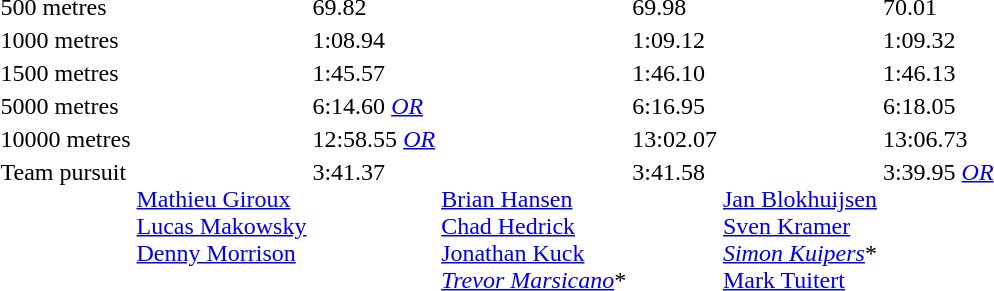<table>
<tr valign="top">
<td>500 metres <br></td>
<td></td>
<td>69.82</td>
<td></td>
<td>69.98</td>
<td></td>
<td>70.01</td>
</tr>
<tr valign="top">
<td>1000 metres <br></td>
<td></td>
<td>1:08.94</td>
<td></td>
<td>1:09.12</td>
<td></td>
<td>1:09.32</td>
</tr>
<tr valign="top">
<td>1500 metres <br></td>
<td></td>
<td>1:45.57</td>
<td></td>
<td>1:46.10</td>
<td></td>
<td>1:46.13</td>
</tr>
<tr valign="top">
<td>5000 metres <br></td>
<td></td>
<td>6:14.60 <em><a href='#'>OR</a></em></td>
<td></td>
<td>6:16.95</td>
<td></td>
<td>6:18.05</td>
</tr>
<tr valign="top">
<td>10000 metres <br></td>
<td></td>
<td>12:58.55 <em><a href='#'>OR</a></em></td>
<td></td>
<td>13:02.07</td>
<td></td>
<td>13:06.73</td>
</tr>
<tr valign="top">
<td>Team pursuit <br></td>
<td valign=top><br><a href='#'>Mathieu Giroux</a><br><a href='#'>Lucas Makowsky</a><br><a href='#'>Denny Morrison</a></td>
<td>3:41.37</td>
<td valign=top><br><a href='#'>Brian Hansen</a><br><a href='#'>Chad Hedrick</a><br><a href='#'>Jonathan Kuck</a><br><em><a href='#'>Trevor Marsicano</a></em>*</td>
<td>3:41.58</td>
<td valign=top><br><a href='#'>Jan Blokhuijsen</a><br><a href='#'>Sven Kramer</a><br><em><a href='#'>Simon Kuipers</a></em>*<br><a href='#'>Mark Tuitert</a></td>
<td>3:39.95 <em><a href='#'>OR</a></em></td>
</tr>
</table>
